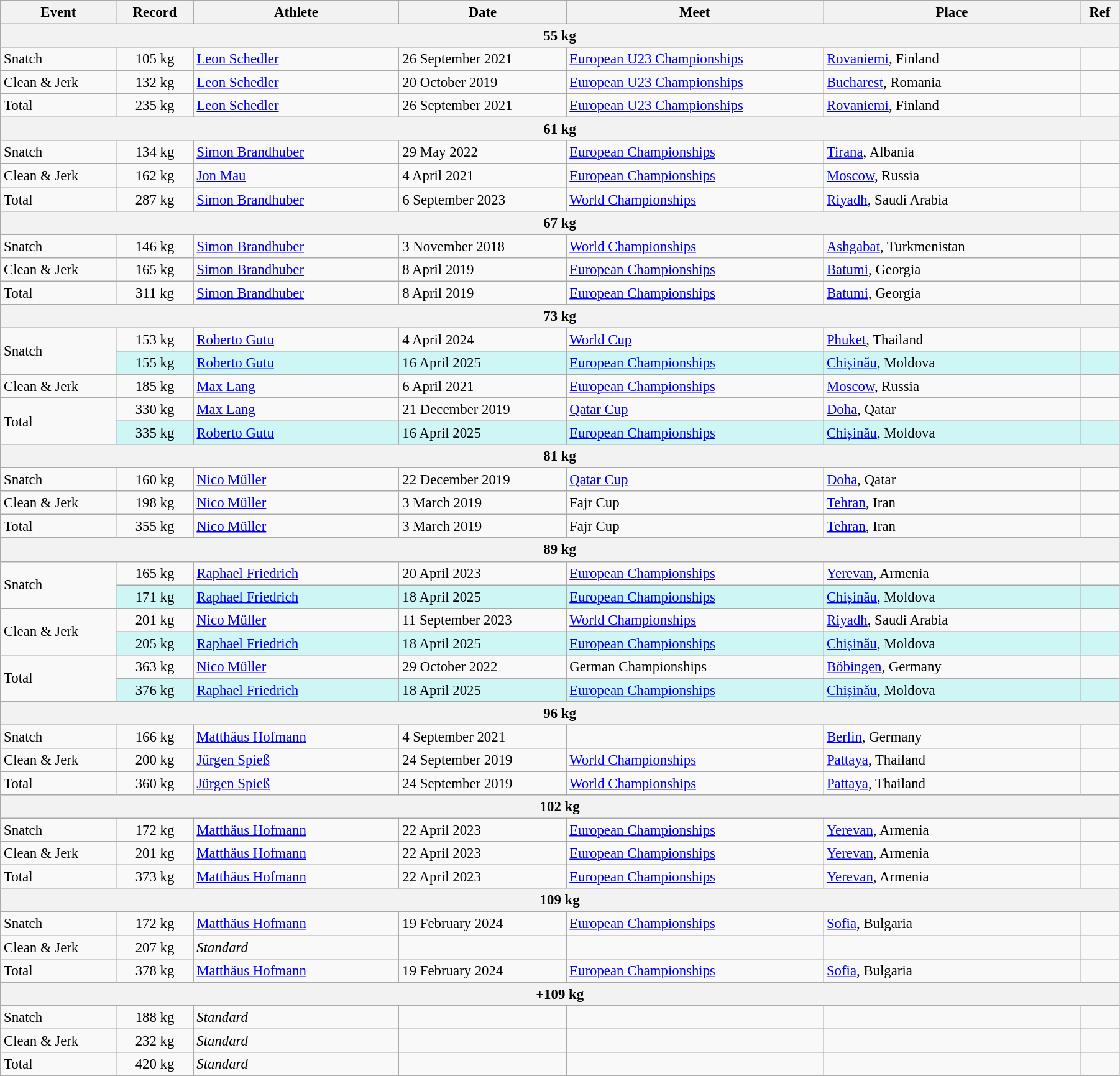<table class="wikitable" style="font-size:95%; width: 95%;">
<tr>
<th width=9%>Event</th>
<th width=6%>Record</th>
<th width=16%>Athlete</th>
<th width=13%>Date</th>
<th width=20%>Meet</th>
<th width=20%>Place</th>
<th width=3%>Ref</th>
</tr>
<tr bgcolor="#DDDDDD">
<th colspan="7">55 kg</th>
</tr>
<tr>
<td>Snatch</td>
<td align="center">105 kg</td>
<td><a href='#'>Leon Schedler</a></td>
<td>26 September 2021</td>
<td><a href='#'>European U23 Championships</a></td>
<td><a href='#'>Rovaniemi</a>, Finland</td>
<td></td>
</tr>
<tr>
<td>Clean & Jerk</td>
<td align="center">132 kg</td>
<td><a href='#'>Leon Schedler</a></td>
<td>20 October 2019</td>
<td><a href='#'>European U23 Championships</a></td>
<td><a href='#'>Bucharest</a>, Romania</td>
<td></td>
</tr>
<tr>
<td>Total</td>
<td align="center">235 kg</td>
<td><a href='#'>Leon Schedler</a></td>
<td>26 September 2021</td>
<td><a href='#'>European U23 Championships</a></td>
<td><a href='#'>Rovaniemi</a>, Finland</td>
<td></td>
</tr>
<tr bgcolor="#DDDDDD">
<th colspan="7">61 kg</th>
</tr>
<tr>
<td>Snatch</td>
<td align="center">134 kg</td>
<td><a href='#'>Simon Brandhuber</a></td>
<td>29 May 2022</td>
<td><a href='#'>European Championships</a></td>
<td><a href='#'>Tirana</a>, Albania</td>
<td></td>
</tr>
<tr>
<td>Clean & Jerk</td>
<td align="center">162 kg</td>
<td><a href='#'>Jon Mau</a></td>
<td>4 April 2021</td>
<td><a href='#'>European Championships</a></td>
<td><a href='#'>Moscow</a>, Russia</td>
<td></td>
</tr>
<tr>
<td>Total</td>
<td align=center>287 kg</td>
<td><a href='#'>Simon Brandhuber</a></td>
<td>6 September 2023</td>
<td><a href='#'>World Championships</a></td>
<td><a href='#'>Riyadh</a>, Saudi Arabia</td>
<td></td>
</tr>
<tr bgcolor="#DDDDDD">
<th colspan="7">67 kg</th>
</tr>
<tr>
<td>Snatch</td>
<td align="center">146 kg</td>
<td><a href='#'>Simon Brandhuber</a></td>
<td>3 November 2018</td>
<td><a href='#'>World Championships</a></td>
<td><a href='#'>Ashgabat</a>, Turkmenistan</td>
<td></td>
</tr>
<tr>
<td>Clean & Jerk</td>
<td align="center">165 kg</td>
<td><a href='#'>Simon Brandhuber</a></td>
<td>8 April 2019</td>
<td><a href='#'>European Championships</a></td>
<td><a href='#'>Batumi</a>, Georgia</td>
<td></td>
</tr>
<tr>
<td>Total</td>
<td align="center">311 kg</td>
<td><a href='#'>Simon Brandhuber</a></td>
<td>8 April 2019</td>
<td><a href='#'>European Championships</a></td>
<td><a href='#'>Batumi</a>, Georgia</td>
<td></td>
</tr>
<tr bgcolor="#DDDDDD">
<th colspan="7">73 kg</th>
</tr>
<tr>
<td rowspan=2>Snatch</td>
<td align=center>153 kg</td>
<td><a href='#'>Roberto Gutu</a></td>
<td>4 April 2024</td>
<td><a href='#'>World Cup</a></td>
<td><a href='#'>Phuket</a>, Thailand</td>
<td></td>
</tr>
<tr bgcolor=#CEF6F5>
<td align=center>155 kg</td>
<td><a href='#'>Roberto Gutu</a></td>
<td>16 April 2025</td>
<td><a href='#'>European Championships</a></td>
<td><a href='#'>Chișinău</a>, Moldova</td>
<td></td>
</tr>
<tr>
<td>Clean & Jerk</td>
<td align="center">185 kg</td>
<td><a href='#'>Max Lang</a></td>
<td>6 April 2021</td>
<td><a href='#'>European Championships</a></td>
<td><a href='#'>Moscow</a>, Russia</td>
<td></td>
</tr>
<tr>
<td rowspan=2>Total</td>
<td align="center">330 kg</td>
<td><a href='#'>Max Lang</a></td>
<td>21 December 2019</td>
<td><a href='#'>Qatar Cup</a></td>
<td><a href='#'>Doha</a>, Qatar</td>
<td></td>
</tr>
<tr bgcolor=#CEF6F5>
<td align=center>335 kg</td>
<td><a href='#'>Roberto Gutu</a></td>
<td>16 April 2025</td>
<td><a href='#'>European Championships</a></td>
<td><a href='#'>Chișinău</a>, Moldova</td>
<td></td>
</tr>
<tr bgcolor="#DDDDDD">
<th colspan="7">81 kg</th>
</tr>
<tr>
<td>Snatch</td>
<td align="center">160 kg</td>
<td><a href='#'>Nico Müller</a></td>
<td>22 December 2019</td>
<td><a href='#'>Qatar Cup</a></td>
<td><a href='#'>Doha</a>, Qatar</td>
<td></td>
</tr>
<tr>
<td>Clean & Jerk</td>
<td align="center">198 kg</td>
<td><a href='#'>Nico Müller</a></td>
<td>3 March 2019</td>
<td>Fajr Cup</td>
<td><a href='#'>Tehran</a>, Iran</td>
<td></td>
</tr>
<tr>
<td>Total</td>
<td align="center">355 kg</td>
<td><a href='#'>Nico Müller</a></td>
<td>3 March 2019</td>
<td>Fajr Cup</td>
<td><a href='#'>Tehran</a>, Iran</td>
<td></td>
</tr>
<tr bgcolor="#DDDDDD">
<th colspan="7">89 kg</th>
</tr>
<tr>
<td rowspan=2>Snatch</td>
<td align=center>165 kg</td>
<td><a href='#'>Raphael Friedrich</a></td>
<td>20 April 2023</td>
<td><a href='#'>European Championships</a></td>
<td><a href='#'>Yerevan</a>, Armenia</td>
<td></td>
</tr>
<tr bgcolor=#CEF6F5>
<td align=center>171 kg</td>
<td><a href='#'>Raphael Friedrich</a></td>
<td>18 April 2025</td>
<td><a href='#'>European Championships</a></td>
<td><a href='#'>Chișinău</a>, Moldova</td>
<td></td>
</tr>
<tr>
<td rowspan=2>Clean & Jerk</td>
<td align=center>201 kg</td>
<td><a href='#'>Nico Müller</a></td>
<td>11 September 2023</td>
<td><a href='#'>World Championships</a></td>
<td><a href='#'>Riyadh</a>, Saudi Arabia</td>
<td></td>
</tr>
<tr bgcolor=#CEF6F5>
<td align=center>205 kg</td>
<td><a href='#'>Raphael Friedrich</a></td>
<td>18 April 2025</td>
<td><a href='#'>European Championships</a></td>
<td><a href='#'>Chișinău</a>, Moldova</td>
<td></td>
</tr>
<tr>
<td rowspan=2>Total</td>
<td align=center>363 kg</td>
<td><a href='#'>Nico Müller</a></td>
<td>29 October 2022</td>
<td>German Championships</td>
<td><a href='#'>Böbingen</a>, Germany</td>
<td></td>
</tr>
<tr bgcolor=#CEF6F5>
<td align=center>376 kg</td>
<td><a href='#'>Raphael Friedrich</a></td>
<td>18 April 2025</td>
<td><a href='#'>European Championships</a></td>
<td><a href='#'>Chișinău</a>, Moldova</td>
<td></td>
</tr>
<tr bgcolor="#DDDDDD">
<th colspan="7">96 kg</th>
</tr>
<tr>
<td>Snatch</td>
<td align="center">166 kg</td>
<td><a href='#'>Matthäus Hofmann</a></td>
<td>4 September 2021</td>
<td></td>
<td><a href='#'>Berlin</a>, Germany</td>
<td></td>
</tr>
<tr>
<td>Clean & Jerk</td>
<td align="center">200 kg</td>
<td><a href='#'>Jürgen Spieß</a></td>
<td>24 September 2019</td>
<td><a href='#'>World Championships</a></td>
<td><a href='#'>Pattaya</a>, Thailand</td>
<td></td>
</tr>
<tr>
<td>Total</td>
<td align="center">360 kg</td>
<td><a href='#'>Jürgen Spieß</a></td>
<td>24 September 2019</td>
<td><a href='#'>World Championships</a></td>
<td><a href='#'>Pattaya</a>, Thailand</td>
<td></td>
</tr>
<tr bgcolor="#DDDDDD">
<th colspan="7">102 kg</th>
</tr>
<tr>
<td>Snatch</td>
<td align=center>172 kg</td>
<td><a href='#'>Matthäus Hofmann</a></td>
<td>22 April 2023</td>
<td><a href='#'>European Championships</a></td>
<td><a href='#'>Yerevan</a>, Armenia</td>
<td></td>
</tr>
<tr>
<td>Clean & Jerk</td>
<td align=center>201 kg</td>
<td><a href='#'>Matthäus Hofmann</a></td>
<td>22 April 2023</td>
<td><a href='#'>European Championships</a></td>
<td><a href='#'>Yerevan</a>, Armenia</td>
<td></td>
</tr>
<tr>
<td>Total</td>
<td align=center>373 kg</td>
<td><a href='#'>Matthäus Hofmann</a></td>
<td>22 April 2023</td>
<td><a href='#'>European Championships</a></td>
<td><a href='#'>Yerevan</a>, Armenia</td>
<td></td>
</tr>
<tr bgcolor="#DDDDDD">
<th colspan="7">109 kg</th>
</tr>
<tr>
<td>Snatch</td>
<td align="center">172 kg</td>
<td><a href='#'>Matthäus Hofmann</a></td>
<td>19 February 2024</td>
<td><a href='#'>European Championships</a></td>
<td><a href='#'>Sofia</a>, Bulgaria</td>
<td></td>
</tr>
<tr>
<td>Clean & Jerk</td>
<td align="center">207 kg</td>
<td><em>Standard</em></td>
<td></td>
<td></td>
<td></td>
<td></td>
</tr>
<tr>
<td>Total</td>
<td align="center">378 kg</td>
<td><a href='#'>Matthäus Hofmann</a></td>
<td>19 February 2024</td>
<td><a href='#'>European Championships</a></td>
<td><a href='#'>Sofia</a>, Bulgaria</td>
<td></td>
</tr>
<tr bgcolor="#DDDDDD">
<th colspan="7">+109 kg</th>
</tr>
<tr>
<td>Snatch</td>
<td align="center">188 kg</td>
<td><em>Standard</em></td>
<td></td>
<td></td>
<td></td>
<td></td>
</tr>
<tr>
<td>Clean & Jerk</td>
<td align="center">232 kg</td>
<td><em>Standard</em></td>
<td></td>
<td></td>
<td></td>
<td></td>
</tr>
<tr>
<td>Total</td>
<td align="center">420 kg</td>
<td><em>Standard</em></td>
<td></td>
<td></td>
<td></td>
<td></td>
</tr>
</table>
